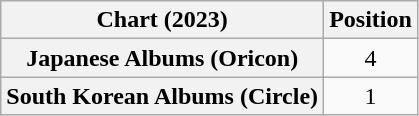<table class="wikitable plainrowheaders sortable" style="text-align:center">
<tr>
<th scope="col">Chart (2023)</th>
<th scope="col">Position</th>
</tr>
<tr>
<th scope="row">Japanese Albums (Oricon)</th>
<td>4</td>
</tr>
<tr>
<th scope="row">South Korean Albums (Circle)</th>
<td>1</td>
</tr>
</table>
